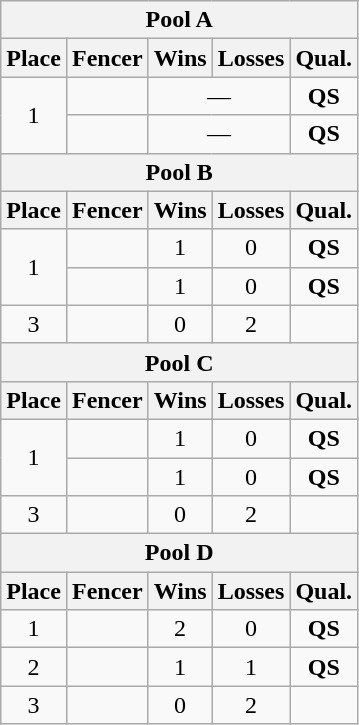<table class=wikitable style="text-align:center">
<tr>
<th colspan=5>Pool A</th>
</tr>
<tr>
<th>Place</th>
<th>Fencer</th>
<th>Wins</th>
<th>Losses</th>
<th>Qual.</th>
</tr>
<tr>
<td rowspan=2>1</td>
<td align=left></td>
<td colspan=2>—</td>
<td><strong>QS</strong></td>
</tr>
<tr>
<td align=left></td>
<td colspan=2>—</td>
<td><strong>QS</strong></td>
</tr>
<tr>
<th colspan=5>Pool B</th>
</tr>
<tr>
<th>Place</th>
<th>Fencer</th>
<th>Wins</th>
<th>Losses</th>
<th>Qual.</th>
</tr>
<tr>
<td rowspan=2>1</td>
<td align=left></td>
<td>1</td>
<td>0</td>
<td><strong>QS</strong></td>
</tr>
<tr>
<td align=left></td>
<td>1</td>
<td>0</td>
<td><strong>QS</strong></td>
</tr>
<tr>
<td>3</td>
<td align=left></td>
<td>0</td>
<td>2</td>
<td></td>
</tr>
<tr>
<th colspan=5>Pool C</th>
</tr>
<tr>
<th>Place</th>
<th>Fencer</th>
<th>Wins</th>
<th>Losses</th>
<th>Qual.</th>
</tr>
<tr>
<td rowspan=2>1</td>
<td align=left></td>
<td>1</td>
<td>0</td>
<td><strong>QS</strong></td>
</tr>
<tr>
<td align=left></td>
<td>1</td>
<td>0</td>
<td><strong>QS</strong></td>
</tr>
<tr>
<td>3</td>
<td align=left></td>
<td>0</td>
<td>2</td>
<td></td>
</tr>
<tr>
<th colspan=5>Pool D</th>
</tr>
<tr>
<th>Place</th>
<th>Fencer</th>
<th>Wins</th>
<th>Losses</th>
<th>Qual.</th>
</tr>
<tr>
<td>1</td>
<td align=left></td>
<td>2</td>
<td>0</td>
<td><strong>QS</strong></td>
</tr>
<tr>
<td>2</td>
<td align=left></td>
<td>1</td>
<td>1</td>
<td><strong>QS</strong></td>
</tr>
<tr>
<td>3</td>
<td align=left></td>
<td>0</td>
<td>2</td>
<td></td>
</tr>
</table>
